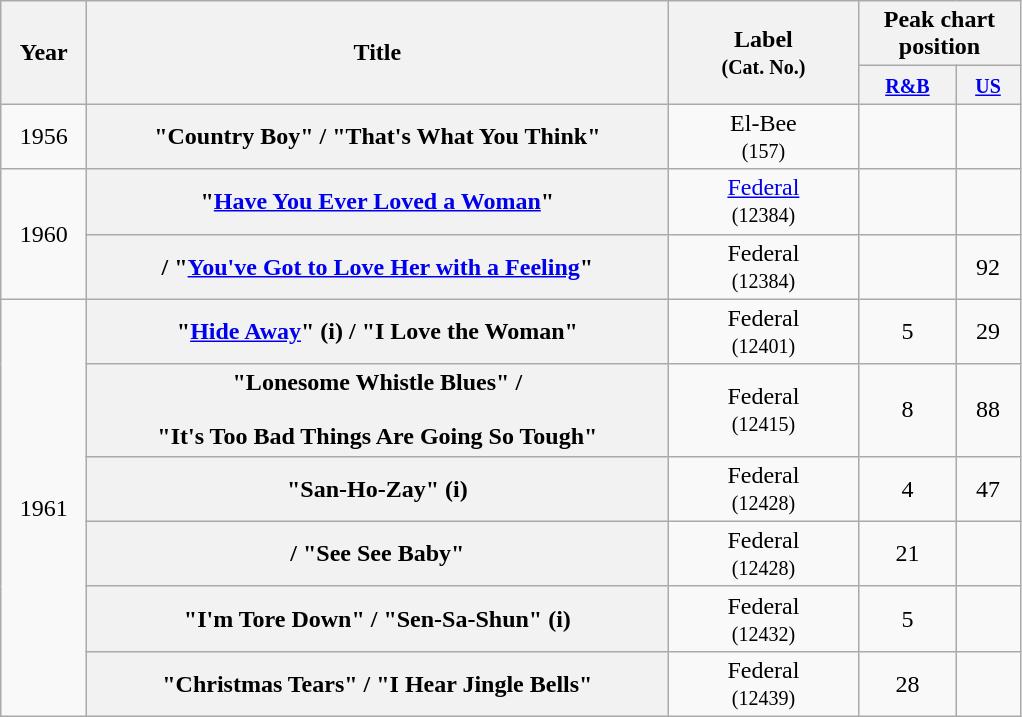<table class="wikitable plainrowheaders" style="text-align:center;">
<tr>
<th scope="col" width="50" rowspan="2">Year</th>
<th scope="col" width="380" rowspan="2">Title</th>
<th scope="col" width="120" rowspan="2">Label<br><small>(Cat. No.)</small></th>
<th scope="col" width="100" colspan="2">Peak chart<br>position</th>
</tr>
<tr>
<th><small><a href='#'>R&B</a></small></th>
<th><small><a href='#'>US</a></small></th>
</tr>
<tr>
<td>1956</td>
<th scope="row">"Country Boy" / "That's What You Think"</th>
<td>El-Bee <br><small>(157)</small></td>
<td></td>
<td></td>
</tr>
<tr>
<td rowspan="2">1960</td>
<th scope="row">"<a href='#'>Have You Ever Loved a Woman</a>"</th>
<td><a href='#'>Federal</a> <br><small>(12384)</small></td>
<td></td>
<td></td>
</tr>
<tr>
<th scope="row">/ "<a href='#'>You've Got to Love Her with a Feeling</a>"</th>
<td>Federal <br><small>(12384)</small></td>
<td></td>
<td>92</td>
</tr>
<tr>
<td rowspan="6">1961</td>
<th scope="row">"<a href='#'>Hide Away</a>" (i) / "I Love the Woman"</th>
<td>Federal <br><small>(12401)</small></td>
<td>5</td>
<td>29</td>
</tr>
<tr>
<th scope="row">"Lonesome Whistle Blues" / <br><br>"It's Too Bad Things Are Going So Tough"</th>
<td>Federal <br><small>(12415)</small></td>
<td>8</td>
<td>88</td>
</tr>
<tr>
<th scope="row">"San-Ho-Zay" (i)</th>
<td>Federal <br><small>(12428)</small></td>
<td>4</td>
<td>47</td>
</tr>
<tr>
<th scope="row">/ "See See Baby"</th>
<td>Federal <br><small>(12428)</small></td>
<td>21</td>
<td></td>
</tr>
<tr>
<th scope="row">"I'm Tore Down" / "Sen-Sa-Shun" (i)</th>
<td>Federal <br><small>(12432)</small></td>
<td>5</td>
<td></td>
</tr>
<tr>
<th scope="row">"Christmas Tears" / "I Hear Jingle Bells"</th>
<td>Federal <br><small>(12439)</small></td>
<td>28</td>
<td></td>
</tr>
</table>
